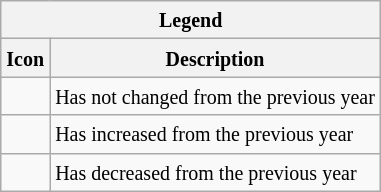<table class="wikitable">
<tr>
<th colspan="2"><small>Legend</small></th>
</tr>
<tr>
<th><small> Icon</small></th>
<th><small> Description</small></th>
</tr>
<tr>
<td></td>
<td><small>Has not changed from the previous year</small></td>
</tr>
<tr>
<td></td>
<td><small>Has increased from the previous year</small></td>
</tr>
<tr>
<td></td>
<td><small>Has decreased from the previous year</small></td>
</tr>
</table>
